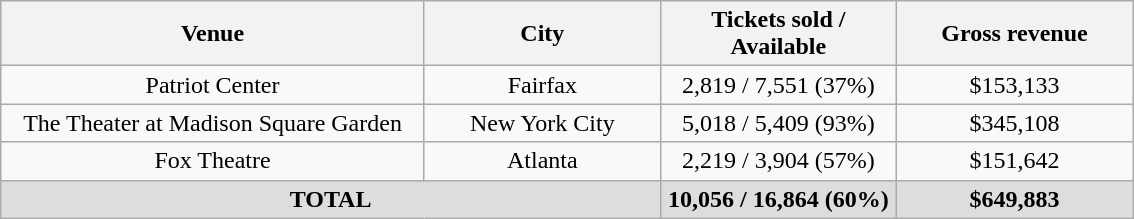<table class="wikitable" style="text-align:center">
<tr>
<th style="width:275px;">Venue</th>
<th style="width:150px;">City</th>
<th style="width:150px;">Tickets sold / Available</th>
<th style="width:150px;">Gross revenue</th>
</tr>
<tr>
<td>Patriot Center</td>
<td>Fairfax</td>
<td>2,819 / 7,551 (37%)</td>
<td>$153,133</td>
</tr>
<tr>
<td>The Theater at Madison Square Garden</td>
<td>New York City</td>
<td>5,018 / 5,409 (93%)</td>
<td>$345,108</td>
</tr>
<tr>
<td>Fox Theatre</td>
<td>Atlanta</td>
<td>2,219 / 3,904 (57%)</td>
<td>$151,642</td>
</tr>
<tr style="background:#ddd;">
<td colspan="2"><strong>TOTAL</strong></td>
<td><strong>10,056 / 16,864 (60%)</strong></td>
<td><strong>$649,883</strong></td>
</tr>
</table>
